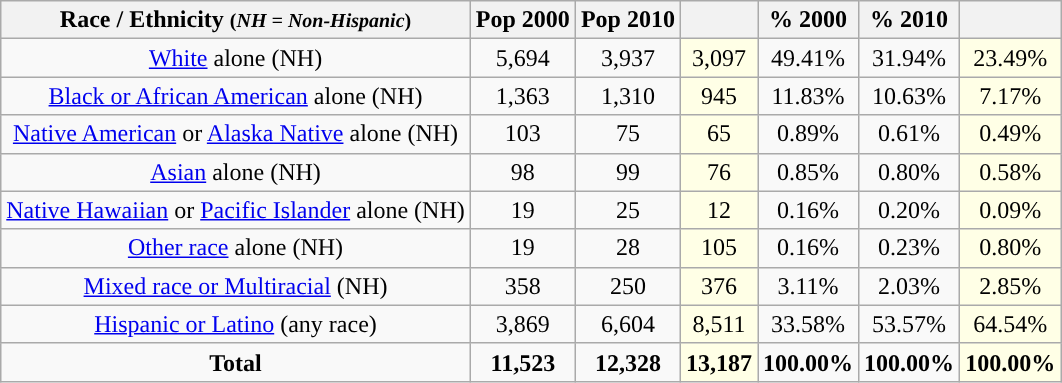<table class="wikitable" style="text-align:center;">
<tr>
<th>Race / Ethnicity <small>(<em>NH = Non-Hispanic</em>)</small></th>
<th>Pop 2000</th>
<th>Pop 2010</th>
<th></th>
<th>% 2000</th>
<th>% 2010</th>
<th></th>
</tr>
<tr>
<td><a href='#'>White</a> alone (NH)</td>
<td>5,694</td>
<td>3,937</td>
<td style='background: #ffffe6;'>3,097</td>
<td>49.41%</td>
<td>31.94%</td>
<td style='background: #ffffe6;'>23.49%</td>
</tr>
<tr>
<td><a href='#'>Black or African American</a> alone (NH)</td>
<td>1,363</td>
<td>1,310</td>
<td style='background: #ffffe6;'>945</td>
<td>11.83%</td>
<td>10.63%</td>
<td style='background: #ffffe6;'>7.17%</td>
</tr>
<tr>
<td><a href='#'>Native American</a> or <a href='#'>Alaska Native</a> alone (NH)</td>
<td>103</td>
<td>75</td>
<td style='background: #ffffe6;'>65</td>
<td>0.89%</td>
<td>0.61%</td>
<td style='background: #ffffe6;'>0.49%</td>
</tr>
<tr>
<td><a href='#'>Asian</a> alone (NH)</td>
<td>98</td>
<td>99</td>
<td style='background: #ffffe6;'>76</td>
<td>0.85%</td>
<td>0.80%</td>
<td style='background: #ffffe6;'>0.58%</td>
</tr>
<tr>
<td><a href='#'>Native Hawaiian</a> or <a href='#'>Pacific Islander</a> alone (NH)</td>
<td>19</td>
<td>25</td>
<td style='background: #ffffe6;'>12</td>
<td>0.16%</td>
<td>0.20%</td>
<td style='background: #ffffe6;'>0.09%</td>
</tr>
<tr>
<td><a href='#'>Other race</a> alone (NH)</td>
<td>19</td>
<td>28</td>
<td style='background: #ffffe6;'>105</td>
<td>0.16%</td>
<td>0.23%</td>
<td style='background: #ffffe6;'>0.80%</td>
</tr>
<tr>
<td><a href='#'>Mixed race or Multiracial</a> (NH)</td>
<td>358</td>
<td>250</td>
<td style='background: #ffffe6;'>376</td>
<td>3.11%</td>
<td>2.03%</td>
<td style='background: #ffffe6;'>2.85%</td>
</tr>
<tr>
<td><a href='#'>Hispanic or Latino</a> (any race)</td>
<td>3,869</td>
<td>6,604</td>
<td style='background: #ffffe6;'>8,511</td>
<td>33.58%</td>
<td>53.57%</td>
<td style='background: #ffffe6;'>64.54%</td>
</tr>
<tr>
<td><strong>Total</strong></td>
<td><strong>11,523</strong></td>
<td><strong>12,328</strong></td>
<td style='background: #ffffe6;'><strong>13,187</strong></td>
<td><strong>100.00%</strong></td>
<td><strong>100.00%</strong></td>
<td style='background: #ffffe6;'><strong>100.00%</strong></td>
</tr>
</table>
